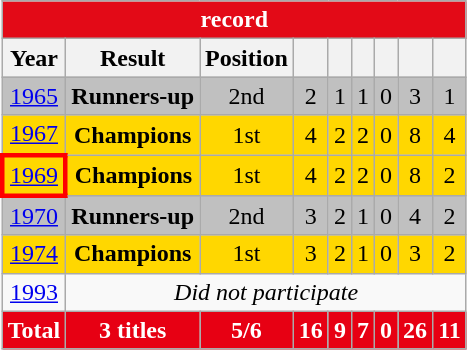<table class="wikitable" style="text-align:center">
<tr>
<th style="width:50px;background:#E30A17;color:#FFFFFF" colspan=10><a href='#'></a> record</th>
</tr>
<tr>
<th>Year</th>
<th>Result</th>
<th>Position</th>
<th></th>
<th></th>
<th></th>
<th></th>
<th></th>
<th></th>
</tr>
<tr style="background:silver">
<td> <a href='#'>1965</a></td>
<td><strong>Runners-up</strong></td>
<td>2nd</td>
<td>2</td>
<td>1</td>
<td>1</td>
<td>0</td>
<td>3</td>
<td>1</td>
</tr>
<tr style="background:gold">
<td> <a href='#'>1967</a></td>
<td><strong>Champions</strong></td>
<td>1st</td>
<td>4</td>
<td>2</td>
<td>2</td>
<td>0</td>
<td>8</td>
<td>4</td>
</tr>
<tr style="background:gold">
<td style="border:3px solid red"> <a href='#'>1969</a></td>
<td><strong>Champions</strong></td>
<td>1st</td>
<td>4</td>
<td>2</td>
<td>2</td>
<td>0</td>
<td>8</td>
<td>2</td>
</tr>
<tr style="background:silver">
<td> <a href='#'>1970</a></td>
<td><strong>Runners-up</strong></td>
<td>2nd</td>
<td>3</td>
<td>2</td>
<td>1</td>
<td>0</td>
<td>4</td>
<td>2</td>
</tr>
<tr style="background:gold">
<td> <a href='#'>1974</a></td>
<td><strong>Champions</strong></td>
<td>1st</td>
<td>3</td>
<td>2</td>
<td>1</td>
<td>0</td>
<td>3</td>
<td>2</td>
</tr>
<tr>
<td> <a href='#'>1993</a></td>
<td colspan=8><em>Did not participate</em></td>
</tr>
<tr>
<th style="background:#E70013;color:#FFFFFF">Total</th>
<th style="background:#E70013;color:#FFFFFF">3 titles</th>
<th style="background:#E70013;color:#FFFFFF">5/6</th>
<th style="background:#E70013;color:#FFFFFF">16</th>
<th style="background:#E70013;color:#FFFFFF">9</th>
<th style="background:#E70013;color:#FFFFFF">7</th>
<th style="background:#E70013;color:#FFFFFF">0</th>
<th style="background:#E70013;color:#FFFFFF">26</th>
<th style="background:#E70013;color:#FFFFFF">11</th>
</tr>
</table>
